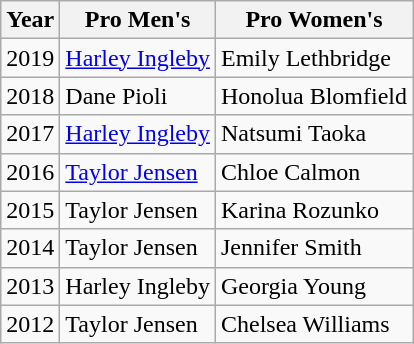<table class="wikitable">
<tr>
<th>Year</th>
<th>Pro Men's</th>
<th>Pro Women's</th>
</tr>
<tr>
<td>2019</td>
<td><a href='#'>Harley Ingleby</a></td>
<td>Emily Lethbridge</td>
</tr>
<tr>
<td>2018</td>
<td>Dane Pioli</td>
<td>Honolua Blomfield</td>
</tr>
<tr>
<td>2017</td>
<td><a href='#'>Harley Ingleby</a></td>
<td>Natsumi Taoka</td>
</tr>
<tr>
<td>2016</td>
<td><a href='#'>Taylor Jensen</a></td>
<td>Chloe Calmon</td>
</tr>
<tr>
<td>2015</td>
<td>Taylor Jensen</td>
<td>Karina Rozunko</td>
</tr>
<tr>
<td>2014</td>
<td>Taylor Jensen</td>
<td>Jennifer Smith</td>
</tr>
<tr>
<td>2013</td>
<td>Harley Ingleby</td>
<td>Georgia Young</td>
</tr>
<tr>
<td>2012</td>
<td>Taylor Jensen</td>
<td>Chelsea Williams</td>
</tr>
</table>
